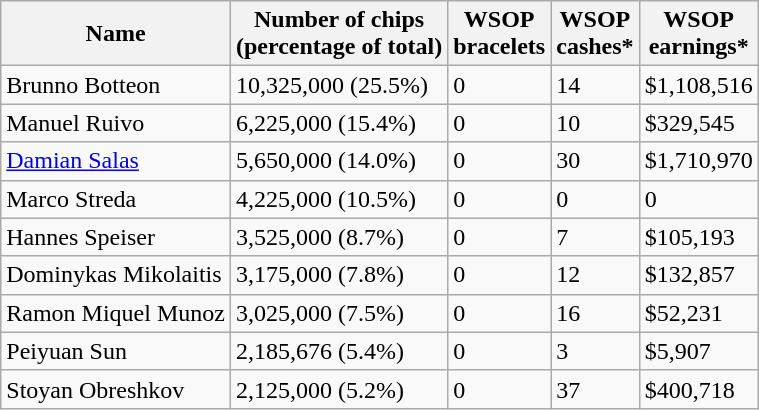<table class="wikitable" style="display: inline-table;">
<tr>
<th>Name</th>
<th>Number of chips<br>(percentage of total)</th>
<th>WSOP<br>bracelets</th>
<th>WSOP<br>cashes*</th>
<th>WSOP<br>earnings*</th>
</tr>
<tr>
<td> Brunno Botteon</td>
<td>10,325,000 (25.5%)</td>
<td>0</td>
<td>14</td>
<td>$1,108,516</td>
</tr>
<tr>
<td> Manuel Ruivo</td>
<td>6,225,000 (15.4%)</td>
<td>0</td>
<td>10</td>
<td>$329,545</td>
</tr>
<tr>
<td> <a href='#'>Damian Salas</a></td>
<td>5,650,000 (14.0%)</td>
<td>0</td>
<td>30</td>
<td>$1,710,970</td>
</tr>
<tr>
<td> Marco Streda</td>
<td>4,225,000 (10.5%)</td>
<td>0</td>
<td>0</td>
<td>0</td>
</tr>
<tr>
<td> Hannes Speiser</td>
<td>3,525,000 (8.7%)</td>
<td>0</td>
<td>7</td>
<td>$105,193</td>
</tr>
<tr>
<td> Dominykas Mikolaitis</td>
<td>3,175,000 (7.8%)</td>
<td>0</td>
<td>12</td>
<td>$132,857</td>
</tr>
<tr>
<td> Ramon Miquel Munoz</td>
<td>3,025,000 (7.5%)</td>
<td>0</td>
<td>16</td>
<td>$52,231</td>
</tr>
<tr>
<td> Peiyuan Sun</td>
<td>2,185,676 (5.4%)</td>
<td>0</td>
<td>3</td>
<td>$5,907</td>
</tr>
<tr>
<td> Stoyan Obreshkov</td>
<td>2,125,000 (5.2%)</td>
<td>0</td>
<td>37</td>
<td>$400,718</td>
</tr>
</table>
